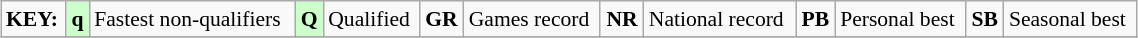<table class="wikitable" style="margin:0.5em auto; font-size:90%;position:relative;" width=60%>
<tr>
<td><strong>KEY:</strong></td>
<td bgcolor=ccffcc align=center><strong>q</strong></td>
<td>Fastest non-qualifiers</td>
<td bgcolor=ccffcc align=center><strong>Q</strong></td>
<td>Qualified</td>
<td align=center><strong>GR</strong></td>
<td>Games record</td>
<td align=center><strong>NR</strong></td>
<td>National record</td>
<td align=center><strong>PB</strong></td>
<td>Personal best</td>
<td align=center><strong>SB</strong></td>
<td>Seasonal best</td>
</tr>
<tr>
</tr>
</table>
